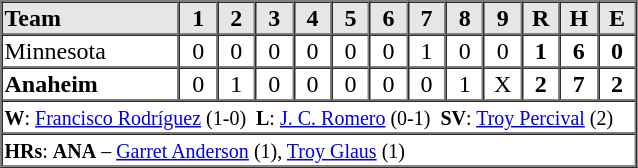<table border=1 cellspacing=0 width=425 style="margin-left:3em;">
<tr style="text-align:center; background-color:#e6e6e6;">
<th align=left width=28%>Team</th>
<th width=6%>1</th>
<th width=6%>2</th>
<th width=6%>3</th>
<th width=6%>4</th>
<th width=6%>5</th>
<th width=6%>6</th>
<th width=6%>7</th>
<th width=6%>8</th>
<th width=6%>9</th>
<th width=6%>R</th>
<th width=6%>H</th>
<th width=6%>E</th>
</tr>
<tr style="text-align:center;">
<td align=left>Minnesota</td>
<td>0</td>
<td>0</td>
<td>0</td>
<td>0</td>
<td>0</td>
<td>0</td>
<td>1</td>
<td>0</td>
<td>0</td>
<td><strong>1</strong></td>
<td><strong>6</strong></td>
<td><strong>0</strong></td>
</tr>
<tr style="text-align:center;">
<td align=left><strong>Anaheim</strong></td>
<td>0</td>
<td>1</td>
<td>0</td>
<td>0</td>
<td>0</td>
<td>0</td>
<td>0</td>
<td>1</td>
<td>X</td>
<td><strong>2</strong></td>
<td><strong>7</strong></td>
<td><strong>2</strong></td>
</tr>
<tr style="text-align:left;">
<td colspan=13><small><strong>W</strong>: <a href='#'>Francisco Rodríguez</a> (1-0)  <strong>L</strong>: <a href='#'>J. C. Romero</a> (0-1)  <strong>SV</strong>: <a href='#'>Troy Percival</a> (2)</small></td>
</tr>
<tr style="text-align:left;">
<td colspan=13><small><strong>HRs</strong>: <strong>ANA</strong> – <a href='#'>Garret Anderson</a> (1), <a href='#'>Troy Glaus</a> (1)</small></td>
</tr>
</table>
